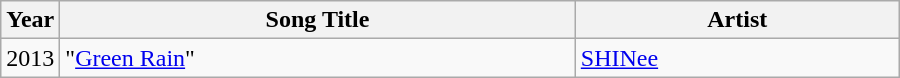<table class="wikitable" style="width:600px">
<tr>
<th width=10>Year</th>
<th>Song Title</th>
<th>Artist</th>
</tr>
<tr>
<td>2013</td>
<td>"<a href='#'>Green Rain</a>"</td>
<td><a href='#'>SHINee</a></td>
</tr>
</table>
